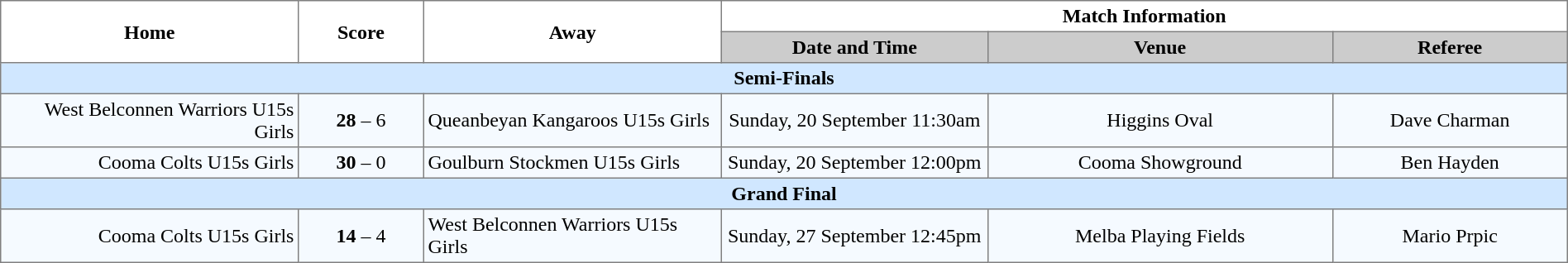<table width="100%" cellspacing="0" cellpadding="3" border="1" style="border-collapse:collapse;  text-align:center;">
<tr>
<th rowspan="2" width="19%">Home</th>
<th rowspan="2" width="8%">Score</th>
<th rowspan="2" width="19%">Away</th>
<th colspan="3">Match Information</th>
</tr>
<tr bgcolor="#CCCCCC">
<th width="17%">Date and Time</th>
<th width="22%">Venue</th>
<th width="50%">Referee</th>
</tr>
<tr style="background:#d0e7ff;">
<td colspan="6"><strong>Semi-Finals</strong></td>
</tr>
<tr style="text-align:center; background:#f5faff;">
<td align="right">West Belconnen Warriors U15s Girls </td>
<td><strong>28</strong> – 6</td>
<td align="left"> Queanbeyan Kangaroos U15s Girls</td>
<td>Sunday, 20 September 11:30am</td>
<td>Higgins Oval</td>
<td>Dave Charman</td>
</tr>
<tr style="text-align:center; background:#f5faff;">
<td align="right">Cooma Colts U15s Girls </td>
<td><strong>30</strong> – 0</td>
<td align="left"> Goulburn Stockmen U15s Girls</td>
<td>Sunday, 20 September 12:00pm</td>
<td>Cooma Showground</td>
<td>Ben Hayden</td>
</tr>
<tr style="background:#d0e7ff;">
<td colspan="6"><strong>Grand Final</strong></td>
</tr>
<tr style="text-align:center; background:#f5faff;">
<td align="right">Cooma Colts U15s Girls </td>
<td><strong>14</strong> – 4</td>
<td align="left"> West Belconnen Warriors U15s Girls</td>
<td>Sunday, 27 September 12:45pm</td>
<td>Melba Playing Fields</td>
<td>Mario Prpic</td>
</tr>
</table>
